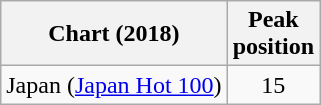<table class="wikitable sortable">
<tr>
<th style="text-align:center;">Chart (2018)</th>
<th style="text-align:center;">Peak<br>position</th>
</tr>
<tr>
<td align="left">Japan (<a href='#'>Japan Hot 100</a>)</td>
<td style="text-align:center;">15</td>
</tr>
</table>
